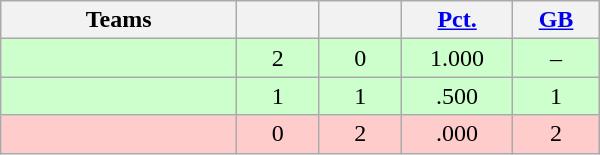<table class="wikitable" width="400" style="text-align:center;">
<tr>
<th width="20%">Teams</th>
<th width="7%"></th>
<th width="7%"></th>
<th width="8%"><a href='#'>Pct.</a></th>
<th width="7%"><a href='#'>GB</a></th>
</tr>
<tr style="background-color:#cfc">
<td align=left></td>
<td>2</td>
<td>0</td>
<td>1.000</td>
<td>–</td>
</tr>
<tr style="background-color:#cfc">
<td align=left></td>
<td>1</td>
<td>1</td>
<td>.500</td>
<td>1</td>
</tr>
<tr style="background-color:#fcc">
<td align=left></td>
<td>0</td>
<td>2</td>
<td>.000</td>
<td>2</td>
</tr>
</table>
